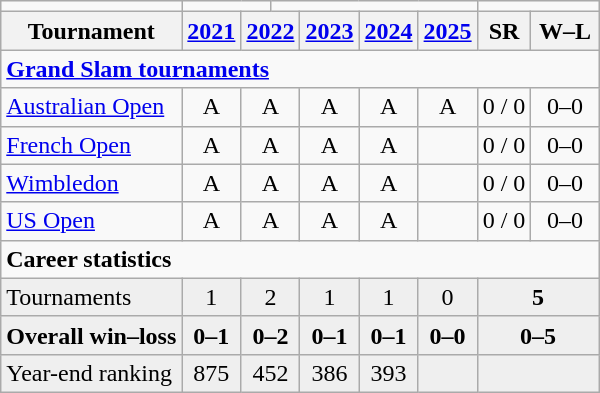<table class=wikitable style=text-align:center>
<tr>
<td></td>
<td colspan=2></td>
<td colspan=4></td>
<td colspan=2></td>
</tr>
<tr>
<th>Tournament</th>
<th><a href='#'>2021</a></th>
<th colspan=2><a href='#'>2022</a></th>
<th><a href='#'>2023</a></th>
<th><a href='#'>2024</a></th>
<th><a href='#'>2025</a></th>
<th>SR</th>
<th width=38>W–L</th>
</tr>
<tr>
<td colspan=9 align=left><strong><a href='#'>Grand Slam tournaments</a></strong></td>
</tr>
<tr>
<td align=left><a href='#'>Australian Open</a></td>
<td>A</td>
<td colspan=2>A</td>
<td>A</td>
<td>A</td>
<td>A</td>
<td>0 / 0</td>
<td>0–0</td>
</tr>
<tr>
<td align=left><a href='#'>French Open</a></td>
<td>A</td>
<td colspan=2>A</td>
<td>A</td>
<td>A</td>
<td></td>
<td>0 / 0</td>
<td>0–0</td>
</tr>
<tr>
<td align=left><a href='#'>Wimbledon</a></td>
<td>A</td>
<td colspan=2>A</td>
<td>A</td>
<td>A</td>
<td></td>
<td>0 / 0</td>
<td>0–0</td>
</tr>
<tr>
<td align=left><a href='#'>US Open</a></td>
<td>A</td>
<td colspan=2>A</td>
<td>A</td>
<td>A</td>
<td></td>
<td>0 / 0</td>
<td>0–0</td>
</tr>
<tr>
<td colspan=9 align=left><strong>Career statistics</strong></td>
</tr>
<tr bgcolor=efefef>
<td align=left>Tournaments</td>
<td>1</td>
<td colspan=2>2</td>
<td>1</td>
<td>1</td>
<td>0</td>
<td colspan=2><strong>5</strong></td>
</tr>
<tr style=font-weight:bold;background:#efefef>
<td style=text-align:left>Overall win–loss</td>
<td>0–1</td>
<td colspan=2>0–2</td>
<td>0–1</td>
<td>0–1</td>
<td>0–0</td>
<td colspan=2>0–5</td>
</tr>
<tr bgcolor=efefef>
<td align=left>Year-end ranking</td>
<td>875</td>
<td colspan=2>452</td>
<td>386</td>
<td>393</td>
<td></td>
<td colspan=2></td>
</tr>
</table>
